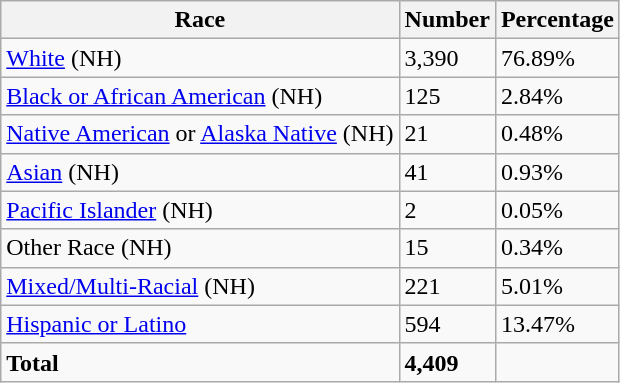<table class="wikitable">
<tr>
<th>Race</th>
<th>Number</th>
<th>Percentage</th>
</tr>
<tr>
<td><a href='#'>White</a> (NH)</td>
<td>3,390</td>
<td>76.89%</td>
</tr>
<tr>
<td><a href='#'>Black or African American</a> (NH)</td>
<td>125</td>
<td>2.84%</td>
</tr>
<tr>
<td><a href='#'>Native American</a> or <a href='#'>Alaska Native</a> (NH)</td>
<td>21</td>
<td>0.48%</td>
</tr>
<tr>
<td><a href='#'>Asian</a> (NH)</td>
<td>41</td>
<td>0.93%</td>
</tr>
<tr>
<td><a href='#'>Pacific Islander</a> (NH)</td>
<td>2</td>
<td>0.05%</td>
</tr>
<tr>
<td>Other Race (NH)</td>
<td>15</td>
<td>0.34%</td>
</tr>
<tr>
<td><a href='#'>Mixed/Multi-Racial</a> (NH)</td>
<td>221</td>
<td>5.01%</td>
</tr>
<tr>
<td><a href='#'>Hispanic or Latino</a></td>
<td>594</td>
<td>13.47%</td>
</tr>
<tr>
<td><strong>Total</strong></td>
<td><strong>4,409</strong></td>
<td></td>
</tr>
</table>
